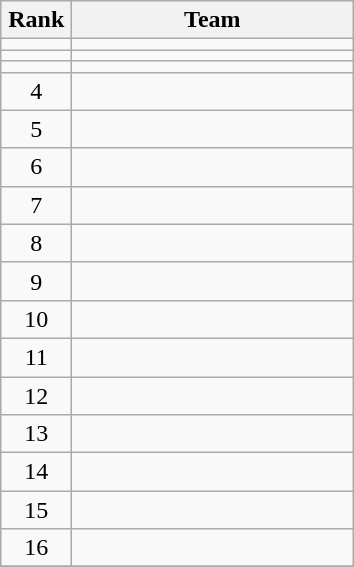<table class="wikitable" style="text-align: center;">
<tr>
<th width=40>Rank</th>
<th width=180>Team</th>
</tr>
<tr align=center>
<td></td>
<td style="text-align:left;"></td>
</tr>
<tr align=center>
<td></td>
<td style="text-align:left;"></td>
</tr>
<tr align=center>
<td></td>
<td style="text-align:left;"></td>
</tr>
<tr align=center>
<td>4</td>
<td style="text-align:left;"></td>
</tr>
<tr align=center>
<td>5</td>
<td style="text-align:left;"></td>
</tr>
<tr align=center>
<td>6</td>
<td style="text-align:left;"></td>
</tr>
<tr align=center>
<td>7</td>
<td style="text-align:left;"></td>
</tr>
<tr align=center>
<td>8</td>
<td style="text-align:left;"></td>
</tr>
<tr align=center>
<td>9</td>
<td style="text-align:left;"></td>
</tr>
<tr align=center>
<td>10</td>
<td style="text-align:left;"></td>
</tr>
<tr align=center>
<td>11</td>
<td style="text-align:left;"></td>
</tr>
<tr align=center>
<td>12</td>
<td style="text-align:left;"></td>
</tr>
<tr align=center>
<td>13</td>
<td style="text-align:left;"></td>
</tr>
<tr align=center>
<td>14</td>
<td style="text-align:left;"></td>
</tr>
<tr align=center>
<td>15</td>
<td style="text-align:left;"></td>
</tr>
<tr align=center>
<td>16</td>
<td style="text-align:left;"></td>
</tr>
<tr align=center>
</tr>
</table>
